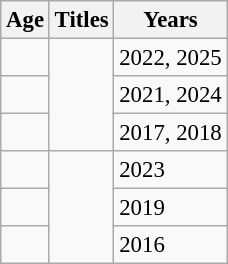<table class="wikitable sortable" style="font-size: 95%;">
<tr>
<th>Age</th>
<th>Titles</th>
<th>Years</th>
</tr>
<tr>
<td></td>
<td rowspan="3"></td>
<td>2022, 2025</td>
</tr>
<tr>
<td></td>
<td>2021, 2024</td>
</tr>
<tr>
<td></td>
<td>2017, 2018</td>
</tr>
<tr>
<td></td>
<td rowspan="3"></td>
<td>2023</td>
</tr>
<tr>
<td></td>
<td>2019</td>
</tr>
<tr>
<td></td>
<td>2016</td>
</tr>
</table>
